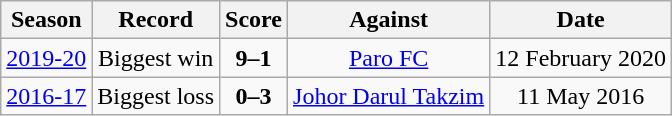<table class="wikitable" style="text-align: center; font-size:100%;">
<tr>
<th>Season</th>
<th>Record</th>
<th>Score</th>
<th>Against</th>
<th>Date</th>
</tr>
<tr>
<td><a href='#'>2019-20</a></td>
<td>Biggest win</td>
<td><strong>9–1</strong></td>
<td> <a href='#'>Paro FC</a></td>
<td>12 February 2020</td>
</tr>
<tr>
<td><a href='#'>2016-17</a></td>
<td>Biggest loss</td>
<td><strong>0–3</strong></td>
<td> <a href='#'>Johor Darul Takzim</a></td>
<td>11 May 2016</td>
</tr>
</table>
